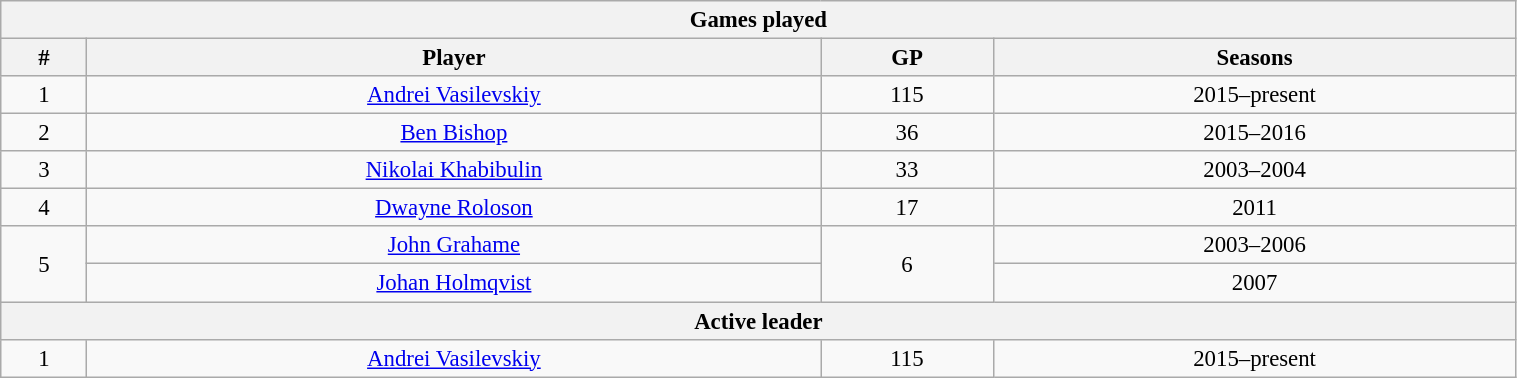<table class="wikitable" style="text-align: center; font-size: 95%" width="80%">
<tr>
<th colspan="4">Games played</th>
</tr>
<tr>
<th>#</th>
<th>Player</th>
<th>GP</th>
<th>Seasons</th>
</tr>
<tr>
<td>1</td>
<td><a href='#'>Andrei Vasilevskiy</a></td>
<td>115</td>
<td>2015–present</td>
</tr>
<tr>
<td>2</td>
<td><a href='#'>Ben Bishop</a></td>
<td>36</td>
<td>2015–2016</td>
</tr>
<tr>
<td>3</td>
<td><a href='#'>Nikolai Khabibulin</a></td>
<td>33</td>
<td>2003–2004</td>
</tr>
<tr>
<td>4</td>
<td><a href='#'>Dwayne Roloson</a></td>
<td>17</td>
<td>2011</td>
</tr>
<tr>
<td rowspan="2">5</td>
<td><a href='#'>John Grahame</a></td>
<td rowspan="2">6</td>
<td>2003–2006</td>
</tr>
<tr>
<td><a href='#'>Johan Holmqvist</a></td>
<td>2007</td>
</tr>
<tr>
<th colspan="4">Active leader</th>
</tr>
<tr>
<td>1</td>
<td><a href='#'>Andrei Vasilevskiy</a></td>
<td>115</td>
<td>2015–present</td>
</tr>
</table>
